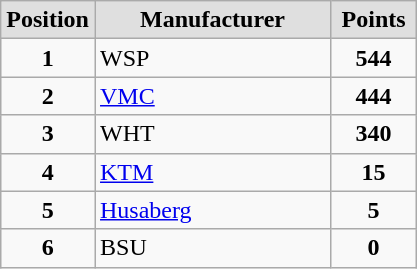<table class="wikitable">
<tr align="center" style="background:#dfdfdf;">
<td width="50"><strong>Position</strong></td>
<td width="150"><strong>Manufacturer</strong></td>
<td width="50"><strong>Points</strong></td>
</tr>
<tr align="center">
<td><strong>1</strong></td>
<td align="left">WSP</td>
<td><strong>544</strong></td>
</tr>
<tr align="center">
<td><strong>2</strong></td>
<td align="left"><a href='#'>VMC</a></td>
<td><strong>444</strong></td>
</tr>
<tr align="center">
<td><strong>3</strong></td>
<td align="left">WHT</td>
<td><strong>340</strong></td>
</tr>
<tr align="center">
<td><strong>4</strong></td>
<td align="left"><a href='#'>KTM</a></td>
<td><strong>15</strong></td>
</tr>
<tr align="center">
<td><strong>5</strong></td>
<td align="left"><a href='#'>Husaberg</a></td>
<td><strong>5</strong></td>
</tr>
<tr align="center">
<td><strong>6</strong></td>
<td align="left">BSU</td>
<td><strong>0</strong></td>
</tr>
</table>
